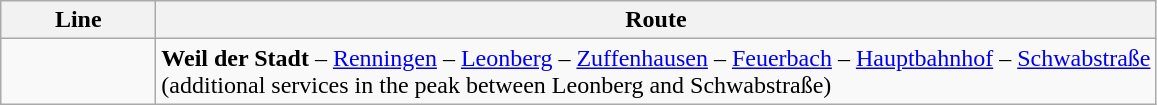<table class="wikitable">
<tr>
<th style="width:6em">Line</th>
<th>Route</th>
</tr>
<tr>
<td align="center"></td>
<td><strong>Weil der Stadt</strong> – <a href='#'>Renningen</a> – <a href='#'>Leonberg</a> – <a href='#'>Zuffenhausen</a> – <a href='#'>Feuerbach</a> – <a href='#'>Hauptbahnhof</a> – <a href='#'>Schwabstraße</a><br>(additional services in the peak between Leonberg and Schwabstraße)</td>
</tr>
</table>
